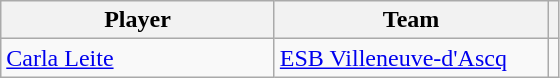<table class="wikitable" style="text-align: center;">
<tr>
<th style="width:175px;">Player</th>
<th style="width:175px;">Team</th>
<th></th>
</tr>
<tr>
<td align=left> <a href='#'>Carla Leite</a></td>
<td align=left> <a href='#'>ESB Villeneuve-d'Ascq</a></td>
<td></td>
</tr>
</table>
